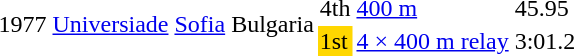<table>
<tr>
<td rowspan=2>1977</td>
<td rowspan=2><a href='#'>Universiade</a></td>
<td rowspan=2><a href='#'>Sofia</a> Bulgaria</td>
<td>4th</td>
<td><a href='#'>400 m</a></td>
<td>45.95</td>
</tr>
<tr>
<td bgcolor=gold>1st</td>
<td><a href='#'>4 × 400 m relay</a></td>
<td>3:01.2 </td>
</tr>
</table>
